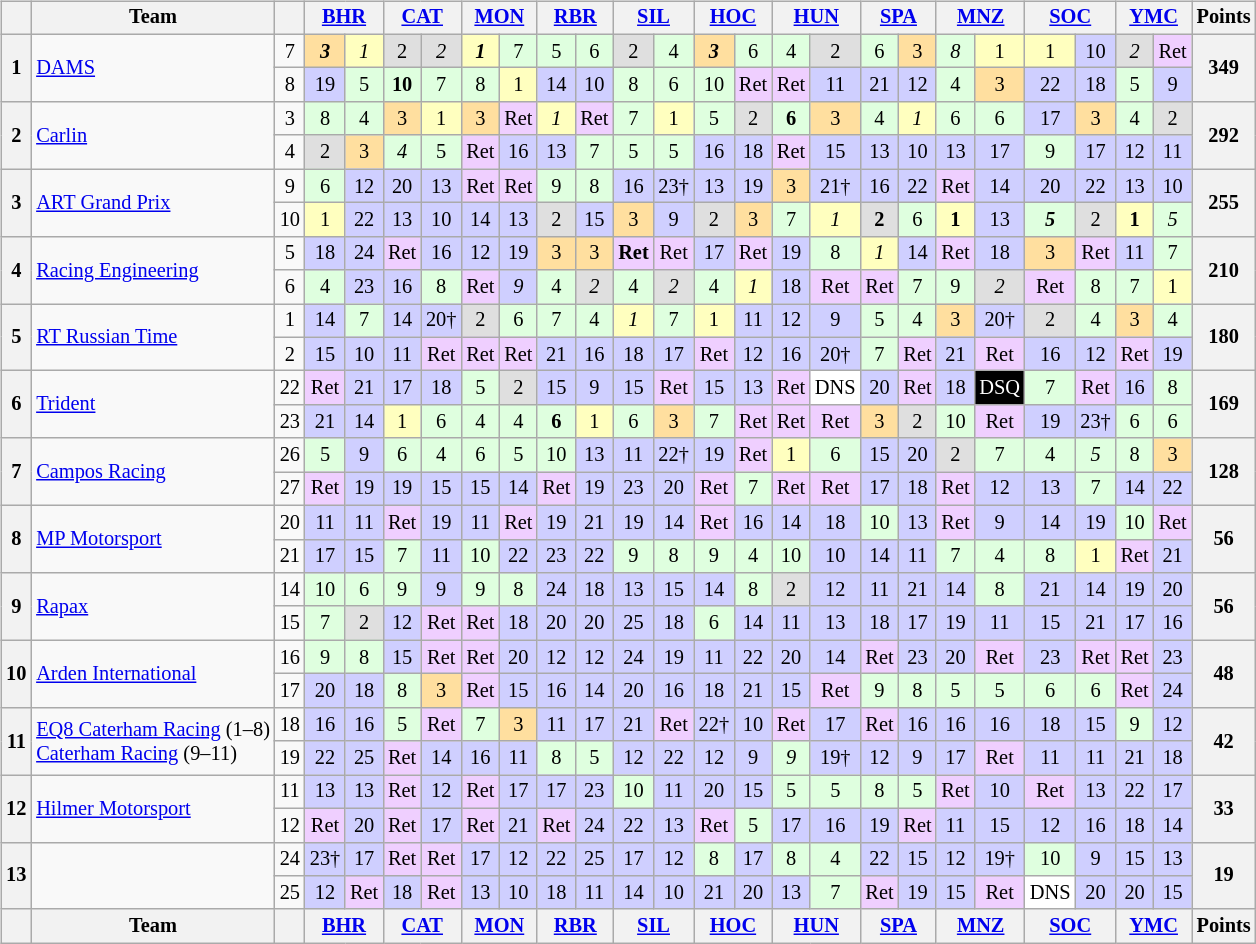<table>
<tr>
<td><br><table class="wikitable" style="font-size:85%; text-align:center">
<tr style="background:#f9f9f9" valign="top">
<th valign=middle></th>
<th valign=middle>Team</th>
<th valign=middle></th>
<th colspan=2><a href='#'>BHR</a><br></th>
<th colspan=2><a href='#'>CAT</a><br></th>
<th colspan=2><a href='#'>MON</a><br></th>
<th colspan=2><a href='#'>RBR</a><br></th>
<th colspan=2><a href='#'>SIL</a><br></th>
<th colspan=2><a href='#'>HOC</a><br></th>
<th colspan=2><a href='#'>HUN</a><br></th>
<th colspan=2><a href='#'>SPA</a><br></th>
<th colspan=2><a href='#'>MNZ</a><br></th>
<th colspan=2><a href='#'>SOC</a><br></th>
<th colspan=2><a href='#'>YMC</a><br></th>
<th valign=middle>Points</th>
</tr>
<tr>
<th rowspan=2>1</th>
<td align=left rowspan=2> <a href='#'>DAMS</a></td>
<td>7</td>
<td style="background:#ffdf9f;"><strong><em>3</em></strong></td>
<td style="background:#ffffbf;"><em>1</em></td>
<td style="background:#dfdfdf;">2</td>
<td style="background:#dfdfdf;"><em>2</em></td>
<td style="background:#ffffbf;"><strong><em>1</em></strong></td>
<td style="background:#dfffdf;">7</td>
<td style="background:#dfffdf;">5</td>
<td style="background:#dfffdf;">6</td>
<td style="background:#dfdfdf;">2</td>
<td style="background:#dfffdf;">4</td>
<td style="background:#ffdf9f;"><strong><em>3</em></strong></td>
<td style="background:#dfffdf;">6</td>
<td style="background:#dfffdf;">4</td>
<td style="background:#dfdfdf;">2</td>
<td style="background:#dfffdf;">6</td>
<td style="background:#ffdf9f;">3</td>
<td style="background:#dfffdf;"><em>8</em></td>
<td style="background:#ffffbf;">1</td>
<td style="background:#ffffbf;">1</td>
<td style="background:#cfcfff;">10</td>
<td style="background:#dfdfdf;"><em>2</em></td>
<td style="background:#efcfff;">Ret</td>
<th rowspan=2>349</th>
</tr>
<tr>
<td>8</td>
<td style="background:#cfcfff;">19</td>
<td style="background:#dfffdf;">5</td>
<td style="background:#dfffdf;"><strong>10</strong></td>
<td style="background:#dfffdf;">7</td>
<td style="background:#dfffdf;">8</td>
<td style="background:#ffffbf;">1</td>
<td style="background:#cfcfff;">14</td>
<td style="background:#cfcfff;">10</td>
<td style="background:#dfffdf;">8</td>
<td style="background:#dfffdf;">6</td>
<td style="background:#dfffdf;">10</td>
<td style="background:#efcfff;">Ret</td>
<td style="background:#efcfff;">Ret</td>
<td style="background:#cfcfff;">11</td>
<td style="background:#cfcfff;">21</td>
<td style="background:#cfcfff;">12</td>
<td style="background:#dfffdf;">4</td>
<td style="background:#ffdf9f;">3</td>
<td style="background:#cfcfff;">22</td>
<td style="background:#cfcfff;">18</td>
<td style="background:#dfffdf;">5</td>
<td style="background:#cfcfff;">9</td>
</tr>
<tr>
<th rowspan=2>2</th>
<td align=left rowspan=2> <a href='#'>Carlin</a></td>
<td>3</td>
<td style="background:#dfffdf;">8</td>
<td style="background:#dfffdf;">4</td>
<td style="background:#ffdf9f;">3</td>
<td style="background:#ffffbf;">1</td>
<td style="background:#ffdf9f;">3</td>
<td style="background:#efcfff;">Ret</td>
<td style="background:#ffffbf;"><em>1</em></td>
<td style="background:#efcfff;">Ret</td>
<td style="background:#dfffdf;">7</td>
<td style="background:#ffffbf;">1</td>
<td style="background:#dfffdf;">5</td>
<td style="background:#dfdfdf;">2</td>
<td style="background:#dfffdf;"><strong>6</strong></td>
<td style="background:#ffdf9f;">3</td>
<td style="background:#dfffdf;">4</td>
<td style="background:#ffffbf;"><em>1</em></td>
<td style="background:#dfffdf;">6</td>
<td style="background:#dfffdf;">6</td>
<td style="background:#cfcfff;">17</td>
<td style="background:#ffdf9f;">3</td>
<td style="background:#dfffdf;">4</td>
<td style="background:#dfdfdf;">2</td>
<th rowspan=2>292</th>
</tr>
<tr>
<td>4</td>
<td style="background:#dfdfdf;">2</td>
<td style="background:#ffdf9f;">3</td>
<td style="background:#dfffdf;"><em>4</em></td>
<td style="background:#dfffdf;">5</td>
<td style="background:#efcfff;">Ret</td>
<td style="background:#cfcfff;">16</td>
<td style="background:#cfcfff;">13</td>
<td style="background:#dfffdf;">7</td>
<td style="background:#dfffdf;">5</td>
<td style="background:#dfffdf;">5</td>
<td style="background:#cfcfff;">16</td>
<td style="background:#cfcfff;">18</td>
<td style="background:#efcfff;">Ret</td>
<td style="background:#cfcfff;">15</td>
<td style="background:#cfcfff;">13</td>
<td style="background:#cfcfff;">10</td>
<td style="background:#cfcfff;">13</td>
<td style="background:#cfcfff;">17</td>
<td style="background:#dfffdf;">9</td>
<td style="background:#cfcfff;">17</td>
<td style="background:#cfcfff;">12</td>
<td style="background:#cfcfff;">11</td>
</tr>
<tr>
<th rowspan=2>3</th>
<td align=left rowspan=2> <a href='#'>ART Grand Prix</a></td>
<td>9</td>
<td style="background:#dfffdf;">6</td>
<td style="background:#cfcfff;">12</td>
<td style="background:#cfcfff;">20</td>
<td style="background:#cfcfff;">13</td>
<td style="background:#efcfff;">Ret</td>
<td style="background:#efcfff;">Ret</td>
<td style="background:#dfffdf;">9</td>
<td style="background:#dfffdf;">8</td>
<td style="background:#cfcfff;">16</td>
<td style="background:#cfcfff;">23†</td>
<td style="background:#cfcfff;">13</td>
<td style="background:#cfcfff;">19</td>
<td style="background:#ffdf9f;">3</td>
<td style="background:#cfcfff;">21†</td>
<td style="background:#cfcfff;">16</td>
<td style="background:#cfcfff;">22</td>
<td style="background:#efcfff;">Ret</td>
<td style="background:#cfcfff;">14</td>
<td style="background:#cfcfff;">20</td>
<td style="background:#cfcfff;">22</td>
<td style="background:#cfcfff;">13</td>
<td style="background:#cfcfff;">10</td>
<th rowspan=2>255</th>
</tr>
<tr>
<td>10</td>
<td style="background:#ffffbf;">1</td>
<td style="background:#cfcfff;">22</td>
<td style="background:#cfcfff;">13</td>
<td style="background:#cfcfff;">10</td>
<td style="background:#cfcfff;">14</td>
<td style="background:#cfcfff;">13</td>
<td style="background:#dfdfdf;">2</td>
<td style="background:#cfcfff;">15</td>
<td style="background:#ffdf9f;">3</td>
<td style="background:#cfcfff;">9</td>
<td style="background:#dfdfdf;">2</td>
<td style="background:#ffdf9f;">3</td>
<td style="background:#dfffdf;">7</td>
<td style="background:#ffffbf;"><em>1</em></td>
<td style="background:#dfdfdf;"><strong>2</strong></td>
<td style="background:#dfffdf;">6</td>
<td style="background:#ffffbf;"><strong>1</strong></td>
<td style="background:#cfcfff;">13</td>
<td style="background:#dfffdf;"><strong><em>5</em></strong></td>
<td style="background:#dfdfdf;">2</td>
<td style="background:#ffffbf;"><strong>1</strong></td>
<td style="background:#dfffdf;"><em>5</em></td>
</tr>
<tr>
<th rowspan=2>4</th>
<td align=left rowspan=2> <a href='#'>Racing Engineering</a></td>
<td>5</td>
<td style="background:#cfcfff;">18</td>
<td style="background:#cfcfff;">24</td>
<td style="background:#efcfff;">Ret</td>
<td style="background:#cfcfff;">16</td>
<td style="background:#cfcfff;">12</td>
<td style="background:#cfcfff;">19</td>
<td style="background:#ffdf9f;">3</td>
<td style="background:#ffdf9f;">3</td>
<td style="background:#efcfff;"><strong>Ret</strong></td>
<td style="background:#efcfff;">Ret</td>
<td style="background:#cfcfff;">17</td>
<td style="background:#efcfff;">Ret</td>
<td style="background:#cfcfff;">19</td>
<td style="background:#dfffdf;">8</td>
<td style="background:#ffffbf;"><em>1</em></td>
<td style="background:#cfcfff;">14</td>
<td style="background:#efcfff;">Ret</td>
<td style="background:#cfcfff;">18</td>
<td style="background:#ffdf9f;">3</td>
<td style="background:#efcfff;">Ret</td>
<td style="background:#cfcfff;">11</td>
<td style="background:#dfffdf;">7</td>
<th rowspan=2>210</th>
</tr>
<tr>
<td>6</td>
<td style="background:#dfffdf;">4</td>
<td style="background:#cfcfff;">23</td>
<td style="background:#cfcfff;">16</td>
<td style="background:#dfffdf;">8</td>
<td style="background:#efcfff;">Ret</td>
<td style="background:#cfcfff;"><em>9</em></td>
<td style="background:#dfffdf;">4</td>
<td style="background:#dfdfdf;"><em>2</em></td>
<td style="background:#dfffdf;">4</td>
<td style="background:#dfdfdf;"><em>2</em></td>
<td style="background:#dfffdf;">4</td>
<td style="background:#ffffbf;"><em>1</em></td>
<td style="background:#cfcfff;">18</td>
<td style="background:#efcfff;">Ret</td>
<td style="background:#efcfff;">Ret</td>
<td style="background:#dfffdf;">7</td>
<td style="background:#dfffdf;">9</td>
<td style="background:#dfdfdf;"><em>2</em></td>
<td style="background:#efcfff;">Ret</td>
<td style="background:#dfffdf;">8</td>
<td style="background:#dfffdf;">7</td>
<td style="background:#ffffbf;">1</td>
</tr>
<tr>
<th rowspan=2>5</th>
<td align=left rowspan=2> <a href='#'>RT Russian Time</a></td>
<td>1</td>
<td style="background:#cfcfff;">14</td>
<td style="background:#dfffdf;">7</td>
<td style="background:#cfcfff;">14</td>
<td style="background:#cfcfff;">20†</td>
<td style="background:#dfdfdf;">2</td>
<td style="background:#dfffdf;">6</td>
<td style="background:#dfffdf;">7</td>
<td style="background:#dfffdf;">4</td>
<td style="background:#ffffbf;"><em>1</em></td>
<td style="background:#dfffdf;">7</td>
<td style="background:#ffffbf;">1</td>
<td style="background:#cfcfff;">11</td>
<td style="background:#cfcfff;">12</td>
<td style="background:#cfcfff;">9</td>
<td style="background:#dfffdf;">5</td>
<td style="background:#dfffdf;">4</td>
<td style="background:#ffdf9f;">3</td>
<td style="background:#cfcfff;">20†</td>
<td style="background:#dfdfdf;">2</td>
<td style="background:#dfffdf;">4</td>
<td style="background:#ffdf9f;">3</td>
<td style="background:#dfffdf;">4</td>
<th rowspan=2>180</th>
</tr>
<tr>
<td>2</td>
<td style="background:#cfcfff;">15</td>
<td style="background:#cfcfff;">10</td>
<td style="background:#cfcfff;">11</td>
<td style="background:#efcfff;">Ret</td>
<td style="background:#efcfff;">Ret</td>
<td style="background:#efcfff;">Ret</td>
<td style="background:#cfcfff;">21</td>
<td style="background:#cfcfff;">16</td>
<td style="background:#cfcfff;">18</td>
<td style="background:#cfcfff;">17</td>
<td style="background:#efcfff;">Ret</td>
<td style="background:#cfcfff;">12</td>
<td style="background:#cfcfff;">16</td>
<td style="background:#cfcfff;">20†</td>
<td style="background:#dfffdf;">7</td>
<td style="background:#efcfff;">Ret</td>
<td style="background:#cfcfff;">21</td>
<td style="background:#efcfff;">Ret</td>
<td style="background:#cfcfff;">16</td>
<td style="background:#cfcfff;">12</td>
<td style="background:#efcfff;">Ret</td>
<td style="background:#cfcfff;">19</td>
</tr>
<tr>
<th rowspan=2>6</th>
<td align=left rowspan=2> <a href='#'>Trident</a></td>
<td>22</td>
<td style="background:#efcfff;">Ret</td>
<td style="background:#cfcfff;">21</td>
<td style="background:#cfcfff;">17</td>
<td style="background:#cfcfff;">18</td>
<td style="background:#dfffdf;">5</td>
<td style="background:#dfdfdf;">2</td>
<td style="background:#cfcfff;">15</td>
<td style="background:#cfcfff;">9</td>
<td style="background:#cfcfff;">15</td>
<td style="background:#efcfff;">Ret</td>
<td style="background:#cfcfff;">15</td>
<td style="background:#cfcfff;">13</td>
<td style="background:#efcfff;">Ret</td>
<td style="background:#ffffff;">DNS</td>
<td style="background:#cfcfff;">20</td>
<td style="background:#efcfff;">Ret</td>
<td style="background:#cfcfff;">18</td>
<td style="background:#000000; color:white;">DSQ</td>
<td style="background:#dfffdf;">7</td>
<td style="background:#efcfff;">Ret</td>
<td style="background:#cfcfff;">16</td>
<td style="background:#dfffdf;">8</td>
<th rowspan=2>169</th>
</tr>
<tr>
<td>23</td>
<td style="background:#cfcfff;">21</td>
<td style="background:#cfcfff;">14</td>
<td style="background:#ffffbf;">1</td>
<td style="background:#dfffdf;">6</td>
<td style="background:#dfffdf;">4</td>
<td style="background:#dfffdf;">4</td>
<td style="background:#dfffdf;"><strong>6</strong></td>
<td style="background:#ffffbf;">1</td>
<td style="background:#dfffdf;">6</td>
<td style="background:#ffdf9f;">3</td>
<td style="background:#dfffdf;">7</td>
<td style="background:#efcfff;">Ret</td>
<td style="background:#efcfff;">Ret</td>
<td style="background:#efcfff;">Ret</td>
<td style="background:#ffdf9f;">3</td>
<td style="background:#dfdfdf;">2</td>
<td style="background:#dfffdf;">10</td>
<td style="background:#efcfff;">Ret</td>
<td style="background:#cfcfff;">19</td>
<td style="background:#cfcfff;">23†</td>
<td style="background:#dfffdf;">6</td>
<td style="background:#dfffdf;">6</td>
</tr>
<tr>
<th rowspan=2>7</th>
<td align=left rowspan=2> <a href='#'>Campos Racing</a></td>
<td>26</td>
<td style="background:#dfffdf;">5</td>
<td style="background:#cfcfff;">9</td>
<td style="background:#dfffdf;">6</td>
<td style="background:#dfffdf;">4</td>
<td style="background:#dfffdf;">6</td>
<td style="background:#dfffdf;">5</td>
<td style="background:#dfffdf;">10</td>
<td style="background:#cfcfff;">13</td>
<td style="background:#cfcfff;">11</td>
<td style="background:#cfcfff;">22†</td>
<td style="background:#cfcfff;">19</td>
<td style="background:#efcfff;">Ret</td>
<td style="background:#ffffbf;">1</td>
<td style="background:#dfffdf;">6</td>
<td style="background:#cfcfff;">15</td>
<td style="background:#cfcfff;">20</td>
<td style="background:#dfdfdf;">2</td>
<td style="background:#dfffdf;">7</td>
<td style="background:#dfffdf;">4</td>
<td style="background:#dfffdf;"><em>5</em></td>
<td style="background:#dfffdf;">8</td>
<td style="background:#ffdf9f;">3</td>
<th rowspan=2>128</th>
</tr>
<tr>
<td>27</td>
<td style="background:#efcfff;">Ret</td>
<td style="background:#cfcfff;">19</td>
<td style="background:#cfcfff;">19</td>
<td style="background:#cfcfff;">15</td>
<td style="background:#cfcfff;">15</td>
<td style="background:#cfcfff;">14</td>
<td style="background:#efcfff;">Ret</td>
<td style="background:#cfcfff;">19</td>
<td style="background:#cfcfff;">23</td>
<td style="background:#cfcfff;">20</td>
<td style="background:#efcfff;">Ret</td>
<td style="background:#dfffdf;">7</td>
<td style="background:#efcfff;">Ret</td>
<td style="background:#efcfff;">Ret</td>
<td style="background:#cfcfff;">17</td>
<td style="background:#cfcfff;">18</td>
<td style="background:#efcfff;">Ret</td>
<td style="background:#cfcfff;">12</td>
<td style="background:#cfcfff;">13</td>
<td style="background:#dfffdf;">7</td>
<td style="background:#cfcfff;">14</td>
<td style="background:#cfcfff;">22</td>
</tr>
<tr>
<th rowspan=2>8</th>
<td align=left rowspan=2> <a href='#'>MP Motorsport</a></td>
<td>20</td>
<td style="background:#cfcfff;">11</td>
<td style="background:#cfcfff;">11</td>
<td style="background:#efcfff;">Ret</td>
<td style="background:#cfcfff;">19</td>
<td style="background:#cfcfff;">11</td>
<td style="background:#efcfff;">Ret</td>
<td style="background:#cfcfff;">19</td>
<td style="background:#cfcfff;">21</td>
<td style="background:#cfcfff;">19</td>
<td style="background:#cfcfff;">14</td>
<td style="background:#efcfff;">Ret</td>
<td style="background:#cfcfff;">16</td>
<td style="background:#cfcfff;">14</td>
<td style="background:#cfcfff;">18</td>
<td style="background:#dfffdf;">10</td>
<td style="background:#cfcfff;">13</td>
<td style="background:#efcfff;">Ret</td>
<td style="background:#cfcfff;">9</td>
<td style="background:#cfcfff;">14</td>
<td style="background:#cfcfff;">19</td>
<td style="background:#dfffdf;">10</td>
<td style="background:#efcfff;">Ret</td>
<th rowspan=2>56</th>
</tr>
<tr>
<td>21</td>
<td style="background:#cfcfff;">17</td>
<td style="background:#cfcfff;">15</td>
<td style="background:#dfffdf;">7</td>
<td style="background:#cfcfff;">11</td>
<td style="background:#dfffdf;">10</td>
<td style="background:#cfcfff;">22</td>
<td style="background:#cfcfff;">23</td>
<td style="background:#cfcfff;">22</td>
<td style="background:#dfffdf;">9</td>
<td style="background:#dfffdf;">8</td>
<td style="background:#dfffdf;">9</td>
<td style="background:#dfffdf;">4</td>
<td style="background:#dfffdf;">10</td>
<td style="background:#cfcfff;">10</td>
<td style="background:#cfcfff;">14</td>
<td style="background:#cfcfff;">11</td>
<td style="background:#dfffdf;">7</td>
<td style="background:#dfffdf;">4</td>
<td style="background:#dfffdf;">8</td>
<td style="background:#ffffbf;">1</td>
<td style="background:#efcfff;">Ret</td>
<td style="background:#cfcfff;">21</td>
</tr>
<tr>
<th rowspan=2>9</th>
<td align=left rowspan=2> <a href='#'>Rapax</a></td>
<td>14</td>
<td style="background:#dfffdf;">10</td>
<td style="background:#dfffdf;">6</td>
<td style="background:#dfffdf;">9</td>
<td style="background:#cfcfff;">9</td>
<td style="background:#dfffdf;">9</td>
<td style="background:#dfffdf;">8</td>
<td style="background:#cfcfff;">24</td>
<td style="background:#cfcfff;">18</td>
<td style="background:#cfcfff;">13</td>
<td style="background:#cfcfff;">15</td>
<td style="background:#cfcfff;">14</td>
<td style="background:#dfffdf;">8</td>
<td style="background:#dfdfdf;">2</td>
<td style="background:#cfcfff;">12</td>
<td style="background:#cfcfff;">11</td>
<td style="background:#cfcfff;">21</td>
<td style="background:#cfcfff;">14</td>
<td style="background:#dfffdf;">8</td>
<td style="background:#cfcfff;">21</td>
<td style="background:#cfcfff;">14</td>
<td style="background:#cfcfff;">19</td>
<td style="background:#cfcfff;">20</td>
<th rowspan=2>56</th>
</tr>
<tr>
<td>15</td>
<td style="background:#dfffdf;">7</td>
<td style="background:#dfdfdf;">2</td>
<td style="background:#cfcfff;">12</td>
<td style="background:#efcfff;">Ret</td>
<td style="background:#efcfff;">Ret</td>
<td style="background:#cfcfff;">18</td>
<td style="background:#cfcfff;">20</td>
<td style="background:#cfcfff;">20</td>
<td style="background:#cfcfff;">25</td>
<td style="background:#cfcfff;">18</td>
<td style="background:#dfffdf;">6</td>
<td style="background:#cfcfff;">14</td>
<td style="background:#cfcfff;">11</td>
<td style="background:#cfcfff;">13</td>
<td style="background:#cfcfff;">18</td>
<td style="background:#cfcfff;">17</td>
<td style="background:#cfcfff;">19</td>
<td style="background:#cfcfff;">11</td>
<td style="background:#cfcfff;">15</td>
<td style="background:#cfcfff;">21</td>
<td style="background:#cfcfff;">17</td>
<td style="background:#cfcfff;">16</td>
</tr>
<tr>
<th rowspan=2>10</th>
<td align=left rowspan=2> <a href='#'>Arden International</a></td>
<td>16</td>
<td style="background:#dfffdf;">9</td>
<td style="background:#dfffdf;">8</td>
<td style="background:#cfcfff;">15</td>
<td style="background:#efcfff;">Ret</td>
<td style="background:#efcfff;">Ret</td>
<td style="background:#cfcfff;">20</td>
<td style="background:#cfcfff;">12</td>
<td style="background:#cfcfff;">12</td>
<td style="background:#cfcfff;">24</td>
<td style="background:#cfcfff;">19</td>
<td style="background:#cfcfff;">11</td>
<td style="background:#cfcfff;">22</td>
<td style="background:#cfcfff;">20</td>
<td style="background:#cfcfff;">14</td>
<td style="background:#efcfff;">Ret</td>
<td style="background:#cfcfff;">23</td>
<td style="background:#cfcfff;">20</td>
<td style="background:#efcfff;">Ret</td>
<td style="background:#cfcfff;">23</td>
<td style="background:#efcfff;">Ret</td>
<td style="background:#efcfff;">Ret</td>
<td style="background:#cfcfff;">23</td>
<th rowspan=2>48</th>
</tr>
<tr>
<td>17</td>
<td style="background:#cfcfff;">20</td>
<td style="background:#cfcfff;">18</td>
<td style="background:#dfffdf;">8</td>
<td style="background:#ffdf9f;">3</td>
<td style="background:#efcfff;">Ret</td>
<td style="background:#cfcfff;">15</td>
<td style="background:#cfcfff;">16</td>
<td style="background:#cfcfff;">14</td>
<td style="background:#cfcfff;">20</td>
<td style="background:#cfcfff;">16</td>
<td style="background:#cfcfff;">18</td>
<td style="background:#cfcfff;">21</td>
<td style="background:#cfcfff;">15</td>
<td style="background:#efcfff;">Ret</td>
<td style="background:#dfffdf;">9</td>
<td style="background:#dfffdf;">8</td>
<td style="background:#dfffdf;">5</td>
<td style="background:#dfffdf;">5</td>
<td style="background:#dfffdf;">6</td>
<td style="background:#dfffdf;">6</td>
<td style="background:#efcfff;">Ret</td>
<td style="background:#cfcfff;">24</td>
</tr>
<tr>
<th rowspan=2>11</th>
<td align=left rowspan=2 nowrap> <a href='#'>EQ8 Caterham Racing</a> (1–8) <br>  <a href='#'>Caterham Racing</a> (9–11)</td>
<td>18</td>
<td style="background:#cfcfff;">16</td>
<td style="background:#cfcfff;">16</td>
<td style="background:#dfffdf;">5</td>
<td style="background:#efcfff;">Ret</td>
<td style="background:#dfffdf;">7</td>
<td style="background:#ffdf9f;">3</td>
<td style="background:#cfcfff;">11</td>
<td style="background:#cfcfff;">17</td>
<td style="background:#cfcfff;">21</td>
<td style="background:#efcfff;">Ret</td>
<td style="background:#cfcfff;">22†</td>
<td style="background:#cfcfff;">10</td>
<td style="background:#efcfff;">Ret</td>
<td style="background:#cfcfff;">17</td>
<td style="background:#efcfff;">Ret</td>
<td style="background:#cfcfff;">16</td>
<td style="background:#cfcfff;">16</td>
<td style="background:#cfcfff;">16</td>
<td style="background:#cfcfff;">18</td>
<td style="background:#cfcfff;">15</td>
<td style="background:#dfffdf;">9</td>
<td style="background:#cfcfff;">12</td>
<th rowspan=2>42</th>
</tr>
<tr>
<td>19</td>
<td style="background:#cfcfff;">22</td>
<td style="background:#cfcfff;">25</td>
<td style="background:#efcfff;">Ret</td>
<td style="background:#cfcfff;">14</td>
<td style="background:#cfcfff;">16</td>
<td style="background:#cfcfff;">11</td>
<td style="background:#dfffdf;">8</td>
<td style="background:#dfffdf;">5</td>
<td style="background:#cfcfff;">12</td>
<td style="background:#cfcfff;">22</td>
<td style="background:#cfcfff;">12</td>
<td style="background:#cfcfff;">9</td>
<td style="background:#dfffdf;"><em>9</em></td>
<td style="background:#cfcfff;">19†</td>
<td style="background:#cfcfff;">12</td>
<td style="background:#cfcfff;">9</td>
<td style="background:#cfcfff;">17</td>
<td style="background:#efcfff;">Ret</td>
<td style="background:#cfcfff;">11</td>
<td style="background:#cfcfff;">11</td>
<td style="background:#cfcfff;">21</td>
<td style="background:#cfcfff;">18</td>
</tr>
<tr>
<th rowspan=2>12</th>
<td align=left rowspan=2> <a href='#'>Hilmer Motorsport</a></td>
<td>11</td>
<td style="background:#cfcfff;">13</td>
<td style="background:#cfcfff;">13</td>
<td style="background:#efcfff;">Ret</td>
<td style="background:#cfcfff;">12</td>
<td style="background:#efcfff;">Ret</td>
<td style="background:#cfcfff;">17</td>
<td style="background:#cfcfff;">17</td>
<td style="background:#cfcfff;">23</td>
<td style="background:#dfffdf;">10</td>
<td style="background:#cfcfff;">11</td>
<td style="background:#cfcfff;">20</td>
<td style="background:#cfcfff;">15</td>
<td style="background:#dfffdf;">5</td>
<td style="background:#dfffdf;">5</td>
<td style="background:#dfffdf;">8</td>
<td style="background:#dfffdf;">5</td>
<td style="background:#efcfff;">Ret</td>
<td style="background:#cfcfff;">10</td>
<td style="background:#efcfff;">Ret</td>
<td style="background:#cfcfff;">13</td>
<td style="background:#cfcfff;">22</td>
<td style="background:#cfcfff;">17</td>
<th rowspan=2>33</th>
</tr>
<tr>
<td>12</td>
<td style="background:#efcfff;">Ret</td>
<td style="background:#cfcfff;">20</td>
<td style="background:#efcfff;">Ret</td>
<td style="background:#cfcfff;">17</td>
<td style="background:#efcfff;">Ret</td>
<td style="background:#cfcfff;">21</td>
<td style="background:#efcfff;">Ret</td>
<td style="background:#cfcfff;">24</td>
<td style="background:#cfcfff;">22</td>
<td style="background:#cfcfff;">13</td>
<td style="background:#efcfff;">Ret</td>
<td style="background:#dfffdf;">5</td>
<td style="background:#cfcfff;">17</td>
<td style="background:#cfcfff;">16</td>
<td style="background:#cfcfff;">19</td>
<td style="background:#efcfff;">Ret</td>
<td style="background:#cfcfff;">11</td>
<td style="background:#cfcfff;">15</td>
<td style="background:#cfcfff;">12</td>
<td style="background:#cfcfff;">16</td>
<td style="background:#cfcfff;">18</td>
<td style="background:#cfcfff;">14</td>
</tr>
<tr>
<th rowspan=2>13</th>
<td align=left rowspan=2></td>
<td>24</td>
<td style="background:#cfcfff;">23†</td>
<td style="background:#cfcfff;">17</td>
<td style="background:#efcfff;">Ret</td>
<td style="background:#efcfff;">Ret</td>
<td style="background:#cfcfff;">17</td>
<td style="background:#cfcfff;">12</td>
<td style="background:#cfcfff;">22</td>
<td style="background:#cfcfff;">25</td>
<td style="background:#cfcfff;">17</td>
<td style="background:#cfcfff;">12</td>
<td style="background:#dfffdf;">8</td>
<td style="background:#cfcfff;">17</td>
<td style="background:#dfffdf;">8</td>
<td style="background:#dfffdf;">4</td>
<td style="background:#cfcfff;">22</td>
<td style="background:#cfcfff;">15</td>
<td style="background:#cfcfff;">12</td>
<td style="background:#cfcfff;">19†</td>
<td style="background:#dfffdf;">10</td>
<td style="background:#cfcfff;">9</td>
<td style="background:#cfcfff;">15</td>
<td style="background:#cfcfff;">13</td>
<th rowspan=2>19</th>
</tr>
<tr>
<td>25</td>
<td style="background:#cfcfff;">12</td>
<td style="background:#efcfff;">Ret</td>
<td style="background:#cfcfff;">18</td>
<td style="background:#efcfff;">Ret</td>
<td style="background:#cfcfff;">13</td>
<td style="background:#cfcfff;">10</td>
<td style="background:#cfcfff;">18</td>
<td style="background:#cfcfff;">11</td>
<td style="background:#cfcfff;">14</td>
<td style="background:#cfcfff;">10</td>
<td style="background:#cfcfff;">21</td>
<td style="background:#cfcfff;">20</td>
<td style="background:#cfcfff;">13</td>
<td style="background:#dfffdf;">7</td>
<td style="background:#efcfff;">Ret</td>
<td style="background:#cfcfff;">19</td>
<td style="background:#cfcfff;">15</td>
<td style="background:#efcfff;">Ret</td>
<td style="background:#ffffff;">DNS</td>
<td style="background:#cfcfff;">20</td>
<td style="background:#cfcfff;">20</td>
<td style="background:#cfcfff;">15</td>
</tr>
<tr style="background:#f9f9f9" valign="top">
<th valign=middle></th>
<th valign=middle>Team</th>
<th valign=middle></th>
<th colspan=2><a href='#'>BHR</a><br></th>
<th colspan=2><a href='#'>CAT</a><br></th>
<th colspan=2><a href='#'>MON</a><br></th>
<th colspan=2><a href='#'>RBR</a><br></th>
<th colspan=2><a href='#'>SIL</a><br></th>
<th colspan=2><a href='#'>HOC</a><br></th>
<th colspan=2><a href='#'>HUN</a><br></th>
<th colspan=2><a href='#'>SPA</a><br></th>
<th colspan=2><a href='#'>MNZ</a><br></th>
<th colspan=2><a href='#'>SOC</a><br></th>
<th colspan=2><a href='#'>YMC</a><br></th>
<th valign=middle>Points</th>
</tr>
</table>
</td>
<td valign=top></td>
</tr>
</table>
